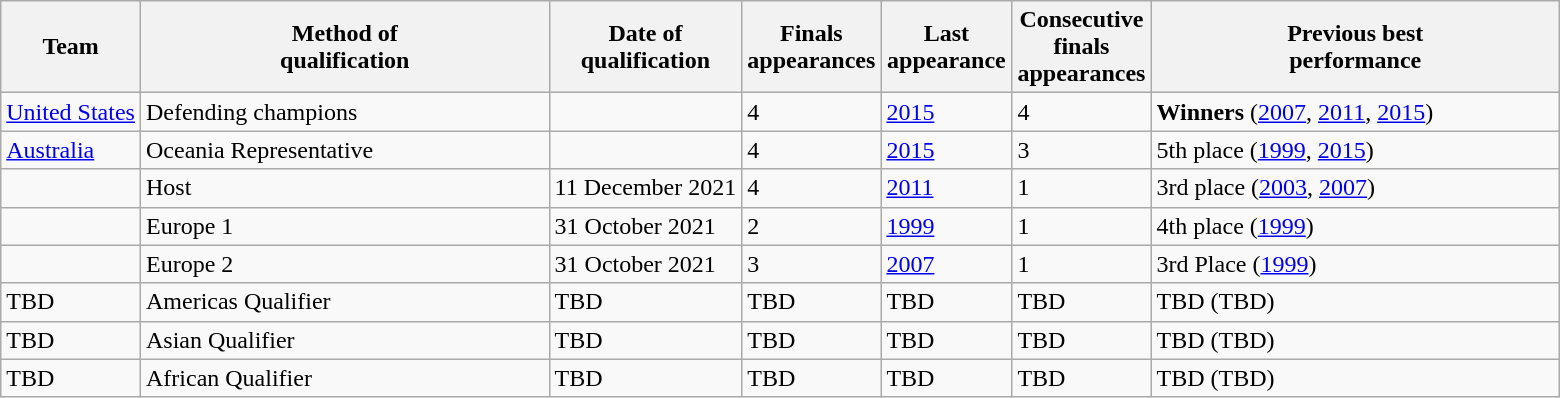<table class="wikitable sortable" style="text-align: left;">
<tr>
<th>Team</th>
<th style="width:265px; text-align:center;">Method of<br>qualification</th>
<th>Date of<br>qualification</th>
<th>Finals<br>appearances</th>
<th style="width:80px; text-align:center;">Last<br>appearance</th>
<th>Consecutive<br>finals<br>appearances</th>
<th style="width:265px; text-align:center;">Previous best<br>performance</th>
</tr>
<tr>
<td> <a href='#'>United States</a></td>
<td>Defending champions</td>
<td></td>
<td>4</td>
<td><a href='#'>2015</a></td>
<td>4</td>
<td><strong>Winners</strong> (<a href='#'>2007</a>, <a href='#'>2011</a>, <a href='#'>2015</a>)</td>
</tr>
<tr>
<td> <a href='#'>Australia</a></td>
<td>Oceania Representative</td>
<td></td>
<td>4</td>
<td><a href='#'>2015</a></td>
<td>3</td>
<td>5th place (<a href='#'>1999</a>, <a href='#'>2015</a>)</td>
</tr>
<tr>
<td></td>
<td>Host</td>
<td>11 December 2021</td>
<td>4</td>
<td><a href='#'>2011</a></td>
<td>1</td>
<td>3rd place (<a href='#'>2003</a>, <a href='#'>2007</a>)</td>
</tr>
<tr>
<td></td>
<td>Europe 1</td>
<td>31 October 2021</td>
<td>2</td>
<td><a href='#'>1999</a></td>
<td>1</td>
<td>4th place (<a href='#'>1999</a>)</td>
</tr>
<tr>
<td></td>
<td>Europe 2</td>
<td>31 October 2021</td>
<td>3</td>
<td><a href='#'>2007</a></td>
<td>1</td>
<td>3rd Place (<a href='#'>1999</a>)</td>
</tr>
<tr>
<td>TBD</td>
<td>Americas Qualifier</td>
<td>TBD</td>
<td>TBD</td>
<td>TBD</td>
<td>TBD</td>
<td>TBD (TBD)</td>
</tr>
<tr>
<td>TBD</td>
<td>Asian Qualifier</td>
<td>TBD</td>
<td>TBD</td>
<td>TBD</td>
<td>TBD</td>
<td>TBD (TBD)</td>
</tr>
<tr>
<td>TBD</td>
<td>African Qualifier</td>
<td>TBD</td>
<td>TBD</td>
<td>TBD</td>
<td>TBD</td>
<td>TBD (TBD)</td>
</tr>
</table>
